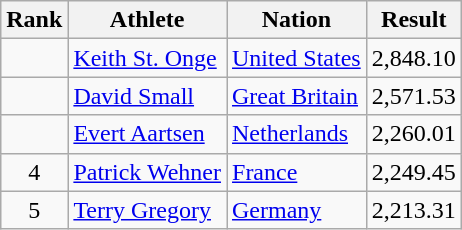<table class="wikitable sortable" style="text-align:center">
<tr>
<th>Rank</th>
<th>Athlete</th>
<th>Nation</th>
<th>Result</th>
</tr>
<tr>
<td></td>
<td align=left><a href='#'>Keith St. Onge</a></td>
<td align=left> <a href='#'>United States</a></td>
<td>2,848.10</td>
</tr>
<tr>
<td></td>
<td align=left><a href='#'>David Small</a></td>
<td align=left> <a href='#'>Great Britain</a></td>
<td>2,571.53</td>
</tr>
<tr>
<td></td>
<td align=left><a href='#'>Evert Aartsen</a></td>
<td align=left> <a href='#'>Netherlands</a></td>
<td>2,260.01</td>
</tr>
<tr>
<td>4</td>
<td align=left><a href='#'>Patrick Wehner</a></td>
<td align=left> <a href='#'>France</a></td>
<td>2,249.45</td>
</tr>
<tr>
<td>5</td>
<td align=left><a href='#'>Terry Gregory</a></td>
<td align=left> <a href='#'>Germany</a></td>
<td>2,213.31</td>
</tr>
</table>
